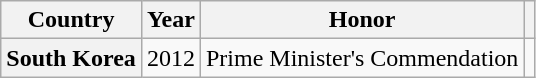<table class="wikitable plainrowheaders sortable">
<tr>
<th scope="col">Country</th>
<th scope="col">Year</th>
<th scope="col">Honor</th>
<th scope="col" class="unsortable"></th>
</tr>
<tr>
<th scope="row">South Korea</th>
<td style="text-align:center;">2012</td>
<td>Prime Minister's Commendation</td>
<td style="text-align:center"></td>
</tr>
</table>
